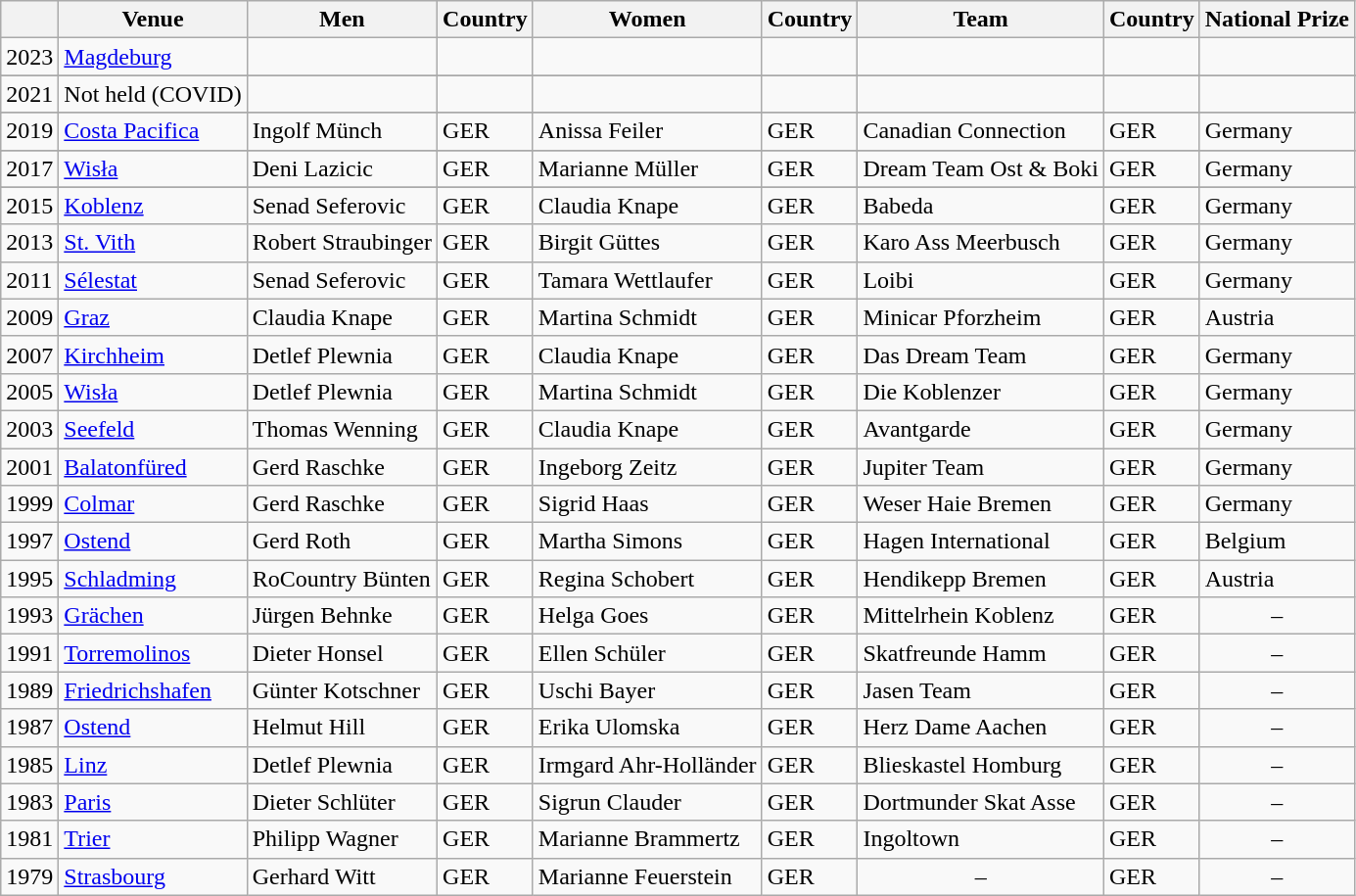<table class="wikitable">
<tr class="hintergrundfarbe8">
<th></th>
<th>Venue</th>
<th>Men</th>
<th>Country</th>
<th>Women</th>
<th>Country</th>
<th>Team</th>
<th>Country</th>
<th>National Prize</th>
</tr>
<tr>
<td>2023</td>
<td><a href='#'>Magdeburg</a> </td>
<td></td>
<td></td>
<td></td>
<td></td>
<td></td>
<td></td>
<td></td>
</tr>
<tr>
</tr>
<tr>
<td>2021</td>
<td>Not held (COVID)</td>
<td></td>
<td></td>
<td></td>
<td></td>
<td></td>
<td></td>
<td></td>
</tr>
<tr>
</tr>
<tr>
<td>2019</td>
<td><a href='#'>Costa Pacifica</a> </td>
<td>Ingolf Münch</td>
<td>GER</td>
<td>Anissa Feiler</td>
<td>GER</td>
<td>Canadian Connection</td>
<td>GER</td>
<td>Germany</td>
</tr>
<tr>
</tr>
<tr>
<td>2017</td>
<td><a href='#'>Wisła</a> </td>
<td>Deni Lazicic</td>
<td>GER</td>
<td>Marianne Müller</td>
<td>GER</td>
<td>Dream Team Ost & Boki</td>
<td>GER</td>
<td>Germany</td>
</tr>
<tr>
</tr>
<tr>
<td>2015</td>
<td><a href='#'>Koblenz</a> </td>
<td>Senad Seferovic</td>
<td>GER</td>
<td>Claudia Knape</td>
<td>GER</td>
<td>Babeda</td>
<td>GER</td>
<td>Germany</td>
</tr>
<tr>
<td>2013</td>
<td><a href='#'>St. Vith</a> </td>
<td>Robert Straubinger</td>
<td>GER</td>
<td>Birgit Güttes</td>
<td>GER</td>
<td>Karo Ass Meerbusch</td>
<td>GER</td>
<td>Germany</td>
</tr>
<tr>
<td>2011</td>
<td><a href='#'>Sélestat</a> </td>
<td>Senad Seferovic</td>
<td>GER</td>
<td>Tamara Wettlaufer</td>
<td>GER</td>
<td>Loibi</td>
<td>GER</td>
<td>Germany</td>
</tr>
<tr>
<td>2009</td>
<td><a href='#'>Graz</a> </td>
<td>Claudia Knape</td>
<td>GER</td>
<td>Martina Schmidt</td>
<td>GER</td>
<td>Minicar Pforzheim</td>
<td>GER</td>
<td>Austria</td>
</tr>
<tr>
<td>2007</td>
<td><a href='#'>Kirchheim</a> </td>
<td>Detlef Plewnia</td>
<td>GER</td>
<td>Claudia Knape</td>
<td>GER</td>
<td>Das Dream Team</td>
<td>GER</td>
<td>Germany</td>
</tr>
<tr>
<td>2005</td>
<td><a href='#'>Wisła</a> </td>
<td>Detlef Plewnia</td>
<td>GER</td>
<td>Martina Schmidt</td>
<td>GER</td>
<td>Die Koblenzer</td>
<td>GER</td>
<td>Germany</td>
</tr>
<tr>
<td>2003</td>
<td><a href='#'>Seefeld</a> </td>
<td>Thomas Wenning</td>
<td>GER</td>
<td>Claudia Knape</td>
<td>GER</td>
<td>Avantgarde</td>
<td>GER</td>
<td>Germany</td>
</tr>
<tr>
<td>2001</td>
<td><a href='#'>Balatonfüred</a> </td>
<td>Gerd Raschke</td>
<td>GER</td>
<td>Ingeborg Zeitz</td>
<td>GER</td>
<td>Jupiter Team</td>
<td>GER</td>
<td>Germany</td>
</tr>
<tr>
<td>1999</td>
<td><a href='#'>Colmar</a> </td>
<td>Gerd Raschke</td>
<td>GER</td>
<td>Sigrid Haas</td>
<td>GER</td>
<td>Weser Haie Bremen</td>
<td>GER</td>
<td>Germany</td>
</tr>
<tr>
<td>1997</td>
<td><a href='#'>Ostend</a> </td>
<td>Gerd Roth</td>
<td>GER</td>
<td>Martha Simons</td>
<td>GER</td>
<td>Hagen International</td>
<td>GER</td>
<td>Belgium</td>
</tr>
<tr>
<td>1995</td>
<td><a href='#'>Schladming</a> </td>
<td>RoCountry Bünten</td>
<td>GER</td>
<td>Regina Schobert</td>
<td>GER</td>
<td>Hendikepp Bremen</td>
<td>GER</td>
<td>Austria</td>
</tr>
<tr>
<td>1993</td>
<td><a href='#'>Grächen</a> </td>
<td>Jürgen Behnke</td>
<td>GER</td>
<td>Helga Goes</td>
<td>GER</td>
<td>Mittelrhein Koblenz</td>
<td>GER</td>
<td style="text-align:center">–</td>
</tr>
<tr>
<td>1991</td>
<td><a href='#'>Torremolinos</a> </td>
<td>Dieter Honsel</td>
<td>GER</td>
<td>Ellen Schüler</td>
<td>GER</td>
<td>Skatfreunde Hamm</td>
<td>GER</td>
<td style="text-align:center">–</td>
</tr>
<tr>
<td>1989</td>
<td><a href='#'>Friedrichshafen</a> </td>
<td>Günter Kotschner</td>
<td>GER</td>
<td>Uschi Bayer</td>
<td>GER</td>
<td>Jasen Team</td>
<td>GER</td>
<td style="text-align:center">–</td>
</tr>
<tr>
<td>1987</td>
<td><a href='#'>Ostend</a> </td>
<td>Helmut Hill</td>
<td>GER</td>
<td>Erika Ulomska</td>
<td>GER</td>
<td>Herz Dame Aachen</td>
<td>GER</td>
<td style="text-align:center">–</td>
</tr>
<tr>
<td>1985</td>
<td><a href='#'>Linz</a> </td>
<td>Detlef Plewnia</td>
<td>GER</td>
<td>Irmgard Ahr-Holländer</td>
<td>GER</td>
<td>Blieskastel Homburg</td>
<td>GER</td>
<td style="text-align:center">–</td>
</tr>
<tr>
<td>1983</td>
<td><a href='#'>Paris</a> </td>
<td>Dieter Schlüter</td>
<td>GER</td>
<td>Sigrun Clauder</td>
<td>GER</td>
<td>Dortmunder Skat Asse</td>
<td>GER</td>
<td style="text-align:center">–</td>
</tr>
<tr>
<td>1981</td>
<td><a href='#'>Trier</a> </td>
<td>Philipp Wagner</td>
<td>GER</td>
<td>Marianne Brammertz</td>
<td>GER</td>
<td>Ingoltown</td>
<td>GER</td>
<td style="text-align:center">–</td>
</tr>
<tr>
<td>1979</td>
<td><a href='#'>Strasbourg</a> </td>
<td>Gerhard Witt</td>
<td>GER</td>
<td>Marianne Feuerstein</td>
<td>GER</td>
<td style="text-align:center">–</td>
<td>GER</td>
<td style="text-align:center">–</td>
</tr>
</table>
